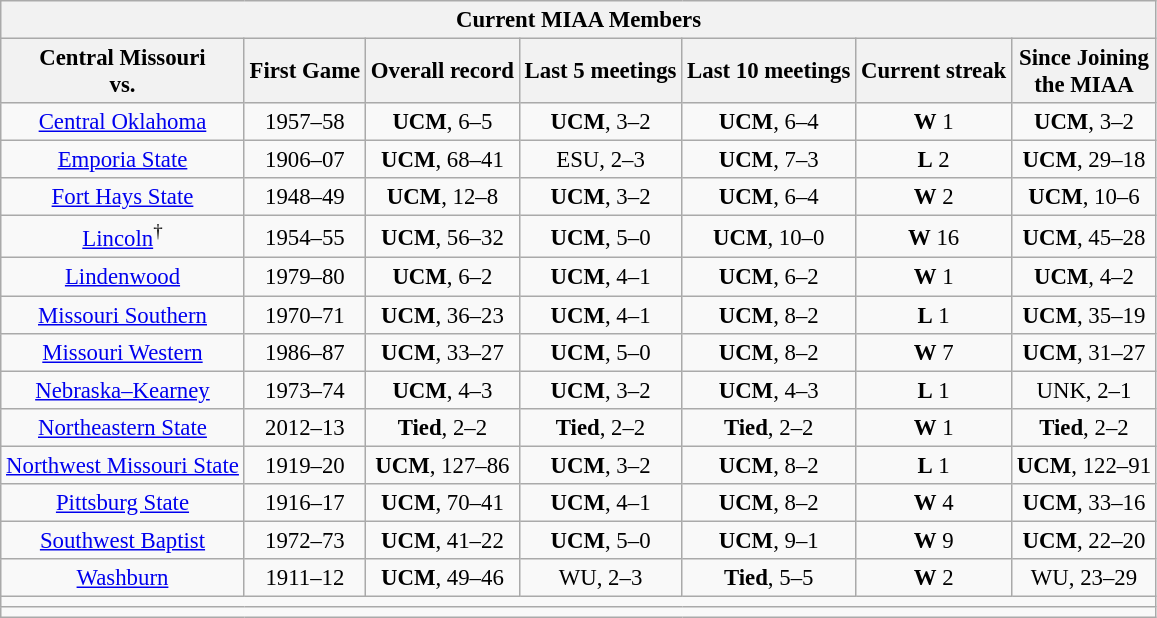<table class="wikitable" style="text-align:center; font-size:95%">
<tr>
<th colspan=7>Current MIAA Members</th>
</tr>
<tr>
<th>Central Missouri<br>vs.</th>
<th>First Game</th>
<th>Overall record</th>
<th>Last 5 meetings</th>
<th>Last 10 meetings</th>
<th>Current streak</th>
<th>Since Joining<br>the MIAA</th>
</tr>
<tr>
<td><a href='#'>Central Oklahoma</a></td>
<td>1957–58</td>
<td><strong>UCM</strong>, 6–5</td>
<td><strong>UCM</strong>, 3–2</td>
<td><strong>UCM</strong>, 6–4</td>
<td><strong>W</strong> 1</td>
<td><strong>UCM</strong>, 3–2</td>
</tr>
<tr>
<td><a href='#'>Emporia State</a></td>
<td>1906–07</td>
<td><strong>UCM</strong>, 68–41</td>
<td>ESU, 2–3</td>
<td><strong>UCM</strong>, 7–3</td>
<td><strong>L</strong> 2</td>
<td><strong>UCM</strong>, 29–18</td>
</tr>
<tr>
<td><a href='#'>Fort Hays State</a></td>
<td>1948–49</td>
<td><strong>UCM</strong>, 12–8</td>
<td><strong>UCM</strong>, 3–2</td>
<td><strong>UCM</strong>, 6–4</td>
<td><strong>W</strong> 2</td>
<td><strong>UCM</strong>, 10–6</td>
</tr>
<tr>
<td><a href='#'>Lincoln</a><sup>†</sup></td>
<td>1954–55</td>
<td><strong>UCM</strong>, 56–32</td>
<td><strong>UCM</strong>, 5–0</td>
<td><strong>UCM</strong>, 10–0</td>
<td><strong>W</strong> 16</td>
<td><strong>UCM</strong>, 45–28</td>
</tr>
<tr>
<td><a href='#'>Lindenwood</a></td>
<td>1979–80</td>
<td><strong>UCM</strong>, 6–2</td>
<td><strong>UCM</strong>, 4–1</td>
<td><strong>UCM</strong>, 6–2</td>
<td><strong>W</strong> 1</td>
<td><strong>UCM</strong>, 4–2</td>
</tr>
<tr>
<td><a href='#'>Missouri Southern</a></td>
<td>1970–71</td>
<td><strong>UCM</strong>, 36–23</td>
<td><strong>UCM</strong>, 4–1</td>
<td><strong>UCM</strong>, 8–2</td>
<td><strong>L</strong> 1</td>
<td><strong>UCM</strong>, 35–19</td>
</tr>
<tr>
<td><a href='#'>Missouri Western</a></td>
<td>1986–87</td>
<td><strong>UCM</strong>, 33–27</td>
<td><strong>UCM</strong>, 5–0</td>
<td><strong>UCM</strong>, 8–2</td>
<td><strong>W</strong> 7</td>
<td><strong>UCM</strong>, 31–27</td>
</tr>
<tr>
<td><a href='#'>Nebraska–Kearney</a></td>
<td>1973–74</td>
<td><strong>UCM</strong>, 4–3</td>
<td><strong>UCM</strong>, 3–2</td>
<td><strong>UCM</strong>, 4–3</td>
<td><strong>L</strong> 1</td>
<td>UNK, 2–1</td>
</tr>
<tr>
<td><a href='#'>Northeastern State</a></td>
<td>2012–13</td>
<td><strong>Tied</strong>, 2–2</td>
<td><strong>Tied</strong>, 2–2</td>
<td><strong>Tied</strong>, 2–2</td>
<td><strong>W</strong> 1</td>
<td><strong>Tied</strong>, 2–2</td>
</tr>
<tr>
<td><a href='#'>Northwest Missouri State</a></td>
<td>1919–20</td>
<td><strong>UCM</strong>, 127–86</td>
<td><strong>UCM</strong>, 3–2</td>
<td><strong>UCM</strong>, 8–2</td>
<td><strong>L</strong> 1</td>
<td><strong>UCM</strong>, 122–91</td>
</tr>
<tr>
<td><a href='#'>Pittsburg State</a></td>
<td>1916–17</td>
<td><strong>UCM</strong>, 70–41</td>
<td><strong>UCM</strong>, 4–1</td>
<td><strong>UCM</strong>, 8–2</td>
<td><strong>W</strong> 4</td>
<td><strong>UCM</strong>, 33–16</td>
</tr>
<tr>
<td><a href='#'>Southwest Baptist</a></td>
<td>1972–73</td>
<td><strong>UCM</strong>, 41–22</td>
<td><strong>UCM</strong>, 5–0</td>
<td><strong>UCM</strong>, 9–1</td>
<td><strong>W</strong> 9</td>
<td><strong>UCM</strong>, 22–20</td>
</tr>
<tr>
<td><a href='#'>Washburn</a></td>
<td>1911–12</td>
<td><strong>UCM</strong>, 49–46</td>
<td>WU, 2–3</td>
<td><strong>Tied</strong>, 5–5</td>
<td><strong>W</strong> 2</td>
<td>WU, 23–29</td>
</tr>
<tr>
<td colspan="7"></td>
</tr>
<tr>
<td colspan="7"></td>
</tr>
</table>
